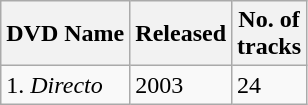<table class="wikitable">
<tr>
<th>DVD Name</th>
<th>Released</th>
<th>No. of<br> tracks</th>
</tr>
<tr>
<td>1. <em>Directo</em></td>
<td>2003</td>
<td>24</td>
</tr>
</table>
